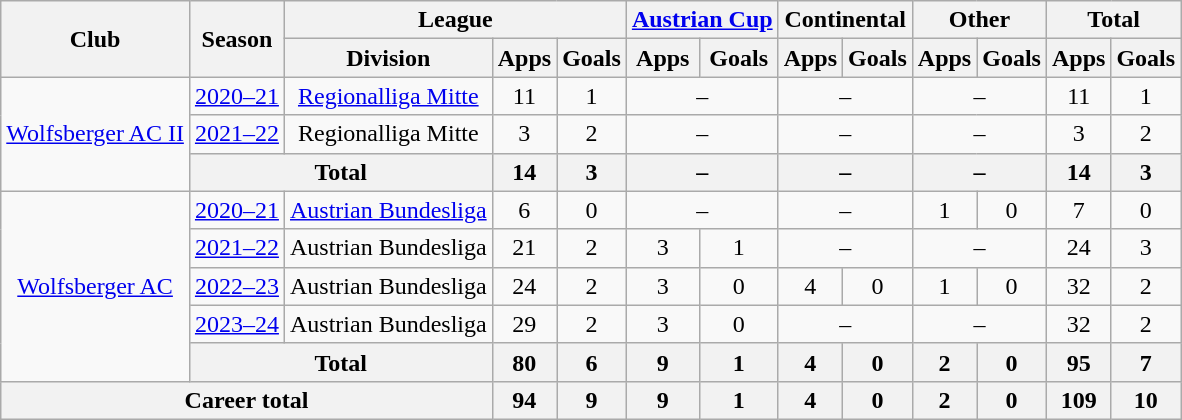<table class="wikitable" style="text-align:center">
<tr>
<th rowspan=2>Club</th>
<th rowspan=2>Season</th>
<th colspan=3>League</th>
<th colspan=2><a href='#'>Austrian Cup</a></th>
<th colspan=2>Continental</th>
<th colspan=2>Other</th>
<th colspan=2>Total</th>
</tr>
<tr>
<th>Division</th>
<th>Apps</th>
<th>Goals</th>
<th>Apps</th>
<th>Goals</th>
<th>Apps</th>
<th>Goals</th>
<th>Apps</th>
<th>Goals</th>
<th>Apps</th>
<th>Goals</th>
</tr>
<tr>
<td rowspan=3><a href='#'>Wolfsberger AC II</a></td>
<td><a href='#'>2020–21</a></td>
<td><a href='#'>Regionalliga Mitte</a></td>
<td>11</td>
<td>1</td>
<td colspan=2>–</td>
<td colspan=2>–</td>
<td colspan=2>–</td>
<td>11</td>
<td>1</td>
</tr>
<tr>
<td><a href='#'>2021–22</a></td>
<td>Regionalliga Mitte</td>
<td>3</td>
<td>2</td>
<td colspan=2>–</td>
<td colspan=2>–</td>
<td colspan=2>–</td>
<td>3</td>
<td>2</td>
</tr>
<tr>
<th colspan=2>Total</th>
<th>14</th>
<th>3</th>
<th colspan=2>–</th>
<th colspan=2>–</th>
<th colspan=2>–</th>
<th>14</th>
<th>3</th>
</tr>
<tr>
<td rowspan=5><a href='#'>Wolfsberger AC</a></td>
<td><a href='#'>2020–21</a></td>
<td><a href='#'>Austrian Bundesliga</a></td>
<td>6</td>
<td>0</td>
<td colspan=2>–</td>
<td colspan=2>–</td>
<td>1</td>
<td>0</td>
<td>7</td>
<td>0</td>
</tr>
<tr>
<td><a href='#'>2021–22</a></td>
<td>Austrian Bundesliga</td>
<td>21</td>
<td>2</td>
<td>3</td>
<td>1</td>
<td colspan=2>–</td>
<td colspan=2>–</td>
<td>24</td>
<td>3</td>
</tr>
<tr>
<td><a href='#'>2022–23</a></td>
<td>Austrian Bundesliga</td>
<td>24</td>
<td>2</td>
<td>3</td>
<td>0</td>
<td>4</td>
<td>0</td>
<td>1</td>
<td>0</td>
<td>32</td>
<td>2</td>
</tr>
<tr>
<td><a href='#'>2023–24</a></td>
<td>Austrian Bundesliga</td>
<td>29</td>
<td>2</td>
<td>3</td>
<td>0</td>
<td colspan=2>–</td>
<td colspan=2>–</td>
<td>32</td>
<td>2</td>
</tr>
<tr>
<th colspan=2>Total</th>
<th>80</th>
<th>6</th>
<th>9</th>
<th>1</th>
<th>4</th>
<th>0</th>
<th>2</th>
<th>0</th>
<th>95</th>
<th>7</th>
</tr>
<tr>
<th colspan=3>Career total</th>
<th>94</th>
<th>9</th>
<th>9</th>
<th>1</th>
<th>4</th>
<th>0</th>
<th>2</th>
<th>0</th>
<th>109</th>
<th>10</th>
</tr>
</table>
